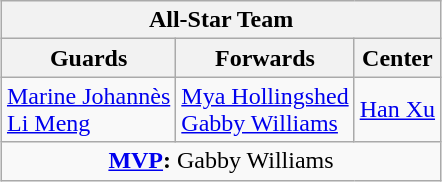<table class=wikitable style="margin:auto">
<tr>
<th colspan=3 align=center>All-Star Team</th>
</tr>
<tr>
<th>Guards</th>
<th>Forwards</th>
<th>Center</th>
</tr>
<tr>
<td> <a href='#'>Marine Johannès</a><br> <a href='#'>Li Meng</a></td>
<td valign=center> <a href='#'>Mya Hollingshed</a><br> <a href='#'>Gabby Williams</a></td>
<td> <a href='#'>Han Xu</a></td>
</tr>
<tr>
<td colspan=3 align=center><strong><a href='#'>MVP</a>:</strong>  Gabby Williams</td>
</tr>
</table>
